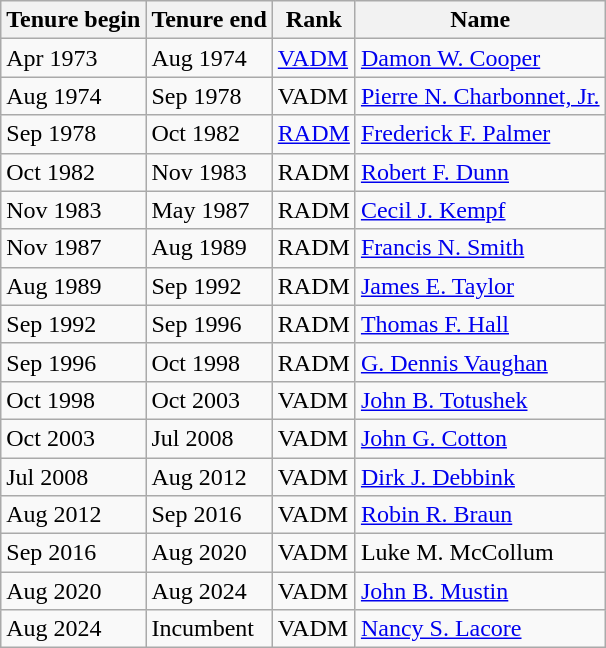<table class="wikitable">
<tr>
<th>Tenure begin</th>
<th>Tenure end</th>
<th>Rank</th>
<th>Name</th>
</tr>
<tr>
<td>Apr 1973</td>
<td>Aug 1974</td>
<td><a href='#'>VADM</a></td>
<td><a href='#'>Damon W. Cooper</a></td>
</tr>
<tr>
<td>Aug 1974</td>
<td>Sep 1978</td>
<td>VADM</td>
<td><a href='#'>Pierre N. Charbonnet, Jr.</a></td>
</tr>
<tr>
<td>Sep 1978</td>
<td>Oct 1982</td>
<td><a href='#'>RADM</a></td>
<td><a href='#'>Frederick F. Palmer</a></td>
</tr>
<tr>
<td>Oct 1982</td>
<td>Nov 1983</td>
<td>RADM</td>
<td><a href='#'>Robert F. Dunn</a></td>
</tr>
<tr>
<td>Nov 1983</td>
<td>May 1987</td>
<td>RADM</td>
<td><a href='#'>Cecil J. Kempf</a></td>
</tr>
<tr>
<td>Nov 1987</td>
<td>Aug 1989</td>
<td>RADM</td>
<td><a href='#'>Francis N. Smith</a></td>
</tr>
<tr>
<td>Aug 1989</td>
<td>Sep 1992</td>
<td>RADM</td>
<td><a href='#'>James E. Taylor</a></td>
</tr>
<tr>
<td>Sep 1992</td>
<td>Sep 1996</td>
<td>RADM</td>
<td><a href='#'>Thomas F. Hall</a></td>
</tr>
<tr>
<td>Sep 1996</td>
<td>Oct 1998</td>
<td>RADM</td>
<td><a href='#'>G. Dennis Vaughan</a></td>
</tr>
<tr>
<td>Oct 1998</td>
<td>Oct 2003</td>
<td>VADM</td>
<td><a href='#'>John B. Totushek</a></td>
</tr>
<tr>
<td>Oct 2003</td>
<td>Jul 2008</td>
<td>VADM</td>
<td><a href='#'>John G. Cotton</a></td>
</tr>
<tr>
<td>Jul 2008</td>
<td>Aug 2012</td>
<td>VADM</td>
<td><a href='#'>Dirk J. Debbink</a></td>
</tr>
<tr>
<td>Aug 2012</td>
<td>Sep 2016</td>
<td>VADM</td>
<td><a href='#'>Robin R. Braun</a></td>
</tr>
<tr>
<td>Sep 2016</td>
<td>Aug 2020</td>
<td>VADM</td>
<td>Luke M. McCollum</td>
</tr>
<tr>
<td>Aug 2020</td>
<td>Aug 2024</td>
<td>VADM</td>
<td><a href='#'>John B. Mustin</a></td>
</tr>
<tr>
<td>Aug 2024</td>
<td>Incumbent</td>
<td>VADM</td>
<td><a href='#'>Nancy S. Lacore</a></td>
</tr>
</table>
